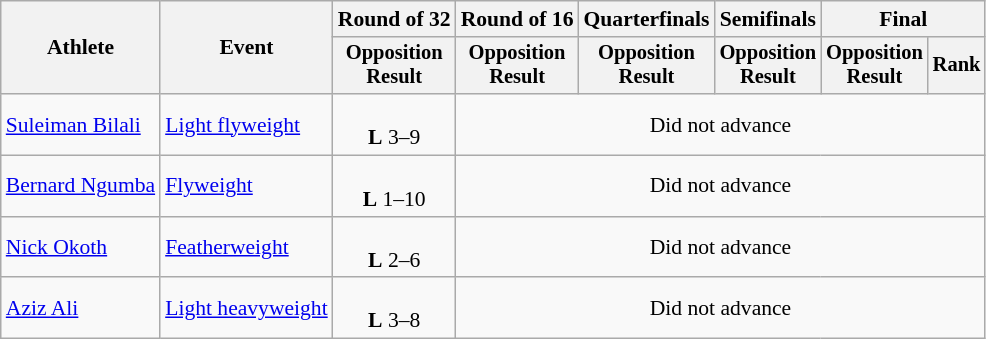<table class="wikitable" style="font-size:90%">
<tr>
<th rowspan="2">Athlete</th>
<th rowspan="2">Event</th>
<th>Round of 32</th>
<th>Round of 16</th>
<th>Quarterfinals</th>
<th>Semifinals</th>
<th colspan=2>Final</th>
</tr>
<tr style="font-size:95%">
<th>Opposition<br>Result</th>
<th>Opposition<br>Result</th>
<th>Opposition<br>Result</th>
<th>Opposition<br>Result</th>
<th>Opposition<br>Result</th>
<th>Rank</th>
</tr>
<tr align=center>
<td align=left><a href='#'>Suleiman Bilali</a></td>
<td align=left><a href='#'>Light flyweight</a></td>
<td><br><strong>L</strong> 3–9</td>
<td colspan=5>Did not advance</td>
</tr>
<tr align=center>
<td align=left><a href='#'>Bernard Ngumba</a></td>
<td align=left><a href='#'>Flyweight</a></td>
<td><br><strong>L</strong> 1–10</td>
<td colspan=5>Did not advance</td>
</tr>
<tr align=center>
<td align=left><a href='#'>Nick Okoth</a></td>
<td align=left><a href='#'>Featherweight</a></td>
<td><br><strong>L</strong> 2–6</td>
<td colspan=5>Did not advance</td>
</tr>
<tr align=center>
<td align=left><a href='#'>Aziz Ali</a></td>
<td align=left><a href='#'>Light heavyweight</a></td>
<td><br><strong>L</strong> 3–8</td>
<td colspan=5>Did not advance</td>
</tr>
</table>
